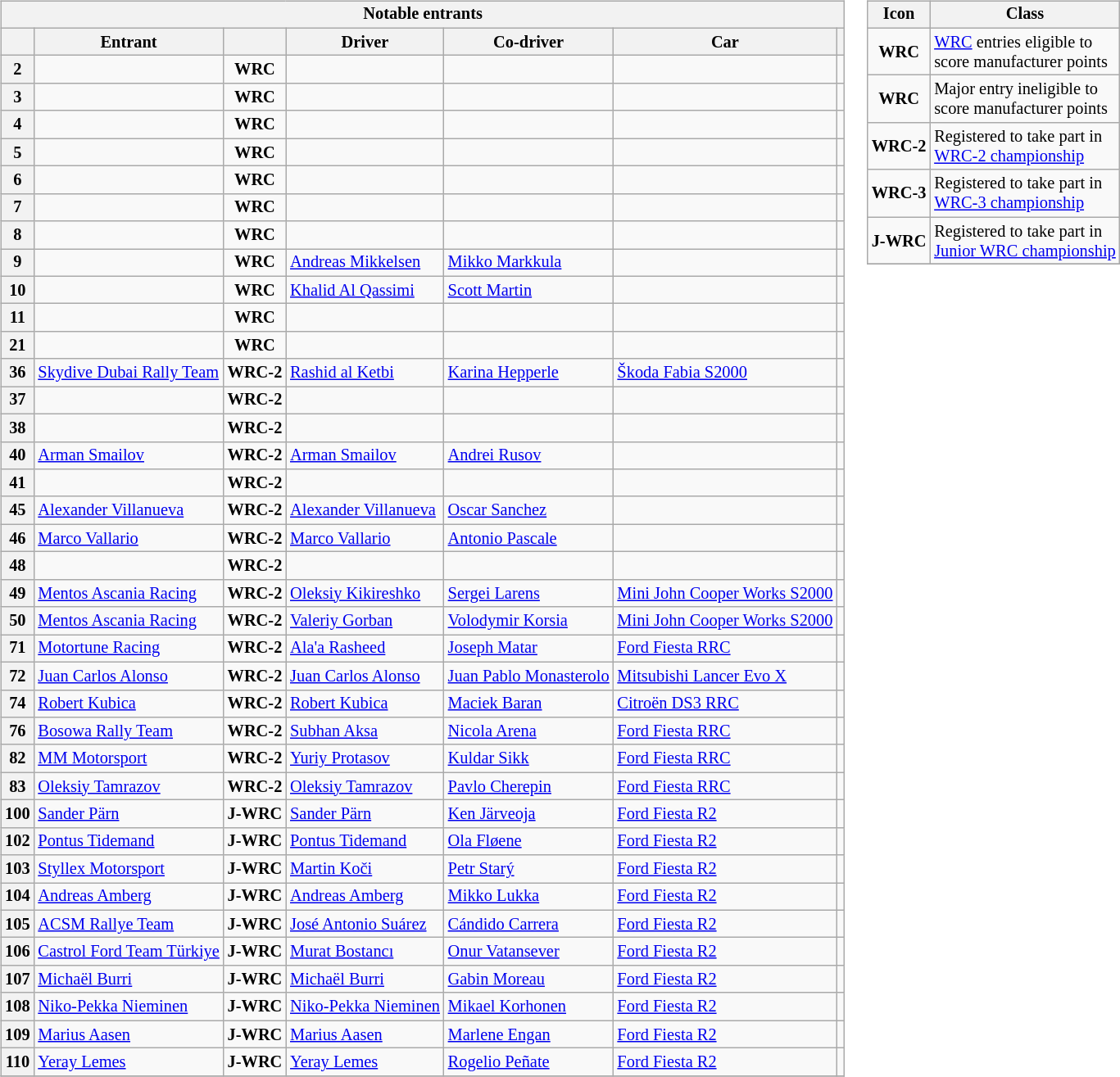<table>
<tr>
<td><br><table class="wikitable plainrowheaders sortable" style="font-size: 85%">
<tr>
<th scope=row colspan="7" style="text-align: center;"><strong>Notable entrants</strong></th>
</tr>
<tr>
<th scope=col></th>
<th scope=col>Entrant</th>
<th scope=col></th>
<th scope=col>Driver</th>
<th scope=col>Co-driver</th>
<th scope=col>Car</th>
<th scope=col></th>
</tr>
<tr>
<th scope=row style="text-align: center;">2</th>
<td></td>
<td align="center"><strong><span>WRC</span></strong></td>
<td></td>
<td></td>
<td></td>
<td align="center"></td>
</tr>
<tr>
<th scope=row style="text-align: center;">3</th>
<td></td>
<td align="center"><strong><span>WRC</span></strong></td>
<td></td>
<td></td>
<td></td>
<td align="center"></td>
</tr>
<tr>
<th scope=row style="text-align: center;">4</th>
<td></td>
<td align="center"><strong><span>WRC</span></strong></td>
<td></td>
<td></td>
<td></td>
<td align="center"></td>
</tr>
<tr>
<th scope=row style="text-align: center;">5</th>
<td></td>
<td align="center"><strong><span>WRC</span></strong></td>
<td></td>
<td></td>
<td></td>
<td align="center"></td>
</tr>
<tr>
<th scope=row style="text-align: center;">6</th>
<td></td>
<td align="center"><strong><span>WRC</span></strong></td>
<td></td>
<td></td>
<td></td>
<td align="center"></td>
</tr>
<tr>
<th scope=row style="text-align: center;">7</th>
<td></td>
<td align="center"><strong><span>WRC</span></strong></td>
<td></td>
<td></td>
<td></td>
<td align="center"></td>
</tr>
<tr>
<th scope=row style="text-align: center;">8</th>
<td></td>
<td align="center"><strong><span>WRC</span></strong></td>
<td></td>
<td></td>
<td></td>
<td align="center"></td>
</tr>
<tr>
<th scope=row style="text-align: center;">9</th>
<td></td>
<td align="center"><strong><span>WRC</span></strong></td>
<td> <a href='#'>Andreas Mikkelsen</a></td>
<td> <a href='#'>Mikko Markkula</a></td>
<td></td>
<td align="center"></td>
</tr>
<tr>
<th scope=row style="text-align: center;">10</th>
<td></td>
<td align="center"><strong><span>WRC</span></strong></td>
<td> <a href='#'>Khalid Al Qassimi</a></td>
<td> <a href='#'>Scott Martin</a></td>
<td></td>
<td align="center"></td>
</tr>
<tr>
<th scope=row style="text-align: center;">11</th>
<td></td>
<td align="center"><strong><span>WRC</span></strong></td>
<td></td>
<td></td>
<td></td>
<td align="center"></td>
</tr>
<tr>
<th scope=row style="text-align: center;">21</th>
<td></td>
<td align="center"><strong><span>WRC</span></strong></td>
<td></td>
<td></td>
<td></td>
<td align="center"></td>
</tr>
<tr>
<th scope=row style="text-align: center;">36</th>
<td> <a href='#'>Skydive Dubai Rally Team</a></td>
<td align="center"><strong><span>WRC-2</span></strong></td>
<td> <a href='#'>Rashid al Ketbi</a></td>
<td> <a href='#'>Karina Hepperle</a></td>
<td><a href='#'>Škoda Fabia S2000</a></td>
<td align="center"></td>
</tr>
<tr>
<th scope=row style="text-align: center;">37</th>
<td></td>
<td align="center"><strong><span>WRC-2</span></strong></td>
<td></td>
<td></td>
<td></td>
<td align="center"></td>
</tr>
<tr>
<th scope=row style="text-align: center;">38</th>
<td></td>
<td align="center"><strong><span>WRC-2</span></strong></td>
<td></td>
<td></td>
<td></td>
<td align="center"></td>
</tr>
<tr>
<th scope=row style="text-align: center;">40</th>
<td> <a href='#'>Arman Smailov</a></td>
<td align="center"><strong><span>WRC-2</span></strong></td>
<td> <a href='#'>Arman Smailov</a></td>
<td> <a href='#'>Andrei Rusov</a></td>
<td></td>
<td align="center"></td>
</tr>
<tr>
<th scope=row style="text-align: center;">41</th>
<td></td>
<td align="center"><strong><span>WRC-2</span></strong></td>
<td></td>
<td></td>
<td></td>
<td align="center"></td>
</tr>
<tr>
<th scope=row style="text-align: center;">45</th>
<td> <a href='#'>Alexander Villanueva</a></td>
<td align="center"><strong><span>WRC-2</span></strong></td>
<td> <a href='#'>Alexander Villanueva</a></td>
<td> <a href='#'>Oscar Sanchez</a></td>
<td></td>
<td align="center"></td>
</tr>
<tr>
<th scope=row style="text-align: center;">46</th>
<td> <a href='#'>Marco Vallario</a></td>
<td align="center"><strong><span>WRC-2</span></strong></td>
<td> <a href='#'>Marco Vallario</a></td>
<td> <a href='#'>Antonio Pascale</a></td>
<td></td>
<td align="center"></td>
</tr>
<tr>
<th scope=row style="text-align: center;">48</th>
<td></td>
<td align="center"><strong><span>WRC-2</span></strong></td>
<td></td>
<td></td>
<td></td>
<td align="center"></td>
</tr>
<tr>
<th scope=row style="text-align: center;">49</th>
<td> <a href='#'>Mentos Ascania Racing</a></td>
<td align="center"><strong><span>WRC-2</span></strong></td>
<td> <a href='#'>Oleksiy Kikireshko</a></td>
<td> <a href='#'>Sergei Larens</a></td>
<td><a href='#'>Mini John Cooper Works S2000</a></td>
<td align="center"></td>
</tr>
<tr>
<th scope=row style="text-align: center;">50</th>
<td> <a href='#'>Mentos Ascania Racing</a></td>
<td align="center"><strong><span>WRC-2</span></strong></td>
<td> <a href='#'>Valeriy Gorban</a></td>
<td> <a href='#'>Volodymir Korsia</a></td>
<td><a href='#'>Mini John Cooper Works S2000</a></td>
<td align="center"></td>
</tr>
<tr>
<th scope=row style="text-align: center;">71</th>
<td> <a href='#'>Motortune Racing</a></td>
<td align="center"><strong><span>WRC-2</span></strong></td>
<td> <a href='#'>Ala'a Rasheed</a></td>
<td> <a href='#'>Joseph Matar</a></td>
<td><a href='#'>Ford Fiesta RRC</a></td>
<td align="center"></td>
</tr>
<tr>
<th scope=row style="text-align: center;">72</th>
<td> <a href='#'>Juan Carlos Alonso</a></td>
<td align="center"><strong><span>WRC-2</span></strong></td>
<td> <a href='#'>Juan Carlos Alonso</a></td>
<td> <a href='#'>Juan Pablo Monasterolo</a></td>
<td><a href='#'>Mitsubishi Lancer Evo X</a></td>
<td align="center"></td>
</tr>
<tr>
<th scope=row style="text-align: center;">74</th>
<td> <a href='#'>Robert Kubica</a></td>
<td align="center"><strong><span>WRC-2</span></strong></td>
<td> <a href='#'>Robert Kubica</a></td>
<td> <a href='#'>Maciek Baran</a></td>
<td><a href='#'>Citroën DS3 RRC</a></td>
<td align="center"></td>
</tr>
<tr>
<th scope=row style="text-align: center;">76</th>
<td> <a href='#'>Bosowa Rally Team</a></td>
<td align="center"><strong><span>WRC-2</span></strong></td>
<td> <a href='#'>Subhan Aksa</a></td>
<td> <a href='#'>Nicola Arena</a></td>
<td><a href='#'>Ford Fiesta RRC</a></td>
<td align="center"></td>
</tr>
<tr>
<th scope=row style="text-align: center;">82</th>
<td> <a href='#'>MM Motorsport</a></td>
<td align="center"><strong><span>WRC-2</span></strong></td>
<td> <a href='#'>Yuriy Protasov</a></td>
<td> <a href='#'>Kuldar Sikk</a></td>
<td><a href='#'>Ford Fiesta RRC</a></td>
<td align="center"></td>
</tr>
<tr>
<th scope=row style="text-align: center;">83</th>
<td> <a href='#'>Oleksiy Tamrazov</a></td>
<td align="center"><strong><span>WRC-2</span></strong></td>
<td> <a href='#'>Oleksiy Tamrazov</a></td>
<td> <a href='#'>Pavlo Cherepin</a></td>
<td><a href='#'>Ford Fiesta RRC</a></td>
<td align="center"></td>
</tr>
<tr>
<th scope=row style="text-align: center;">100</th>
<td> <a href='#'>Sander Pärn</a></td>
<td align="center"><strong><span>J-WRC</span></strong></td>
<td> <a href='#'>Sander Pärn</a></td>
<td> <a href='#'>Ken Järveoja</a></td>
<td><a href='#'>Ford Fiesta R2</a></td>
<td align="center"></td>
</tr>
<tr>
<th scope=row style="text-align: center;">102</th>
<td> <a href='#'>Pontus Tidemand</a></td>
<td align="center"><strong><span>J-WRC</span></strong></td>
<td> <a href='#'>Pontus Tidemand</a></td>
<td> <a href='#'>Ola Fløene</a></td>
<td><a href='#'>Ford Fiesta R2</a></td>
<td align="center"></td>
</tr>
<tr>
<th scope=row style="text-align: center;">103</th>
<td> <a href='#'>Styllex Motorsport</a></td>
<td align="center"><strong><span>J-WRC</span></strong></td>
<td> <a href='#'>Martin Koči</a></td>
<td> <a href='#'>Petr Starý</a></td>
<td><a href='#'>Ford Fiesta R2</a></td>
<td align="center"></td>
</tr>
<tr>
<th scope=row style="text-align: center;">104</th>
<td> <a href='#'>Andreas Amberg</a></td>
<td align="center"><strong><span>J-WRC</span></strong></td>
<td> <a href='#'>Andreas Amberg</a></td>
<td> <a href='#'>Mikko Lukka</a></td>
<td><a href='#'>Ford Fiesta R2</a></td>
<td align="center"></td>
</tr>
<tr>
<th scope=row style="text-align: center;">105</th>
<td> <a href='#'>ACSM Rallye Team</a></td>
<td align="center"><strong><span>J-WRC</span></strong></td>
<td> <a href='#'>José Antonio Suárez</a></td>
<td> <a href='#'>Cándido Carrera</a></td>
<td><a href='#'>Ford Fiesta R2</a></td>
<td align="center"></td>
</tr>
<tr>
<th scope=row style="text-align: center;">106</th>
<td> <a href='#'>Castrol Ford Team Türkiye</a></td>
<td align="center"><strong><span>J-WRC</span></strong></td>
<td> <a href='#'>Murat Bostancı</a></td>
<td> <a href='#'>Onur Vatansever</a></td>
<td><a href='#'>Ford Fiesta R2</a></td>
<td align="center"></td>
</tr>
<tr>
<th scope=row style="text-align: center;">107</th>
<td> <a href='#'>Michaël Burri</a></td>
<td align="center"><strong><span>J-WRC</span></strong></td>
<td> <a href='#'>Michaël Burri</a></td>
<td> <a href='#'>Gabin Moreau</a></td>
<td><a href='#'>Ford Fiesta R2</a></td>
<td align="center"></td>
</tr>
<tr>
<th scope=row style="text-align: center;">108</th>
<td> <a href='#'>Niko-Pekka Nieminen</a></td>
<td align="center"><strong><span>J-WRC</span></strong></td>
<td> <a href='#'>Niko-Pekka Nieminen</a></td>
<td> <a href='#'>Mikael Korhonen</a></td>
<td><a href='#'>Ford Fiesta R2</a></td>
<td align="center"></td>
</tr>
<tr>
<th scope=row style="text-align: center;">109</th>
<td> <a href='#'>Marius Aasen</a></td>
<td align="center"><strong><span>J-WRC</span></strong></td>
<td> <a href='#'>Marius Aasen</a></td>
<td> <a href='#'>Marlene Engan</a></td>
<td><a href='#'>Ford Fiesta R2</a></td>
<td align="center"></td>
</tr>
<tr>
<th scope=row style="text-align: center;">110</th>
<td> <a href='#'>Yeray Lemes</a></td>
<td align="center"><strong><span>J-WRC</span></strong></td>
<td> <a href='#'>Yeray Lemes</a></td>
<td> <a href='#'>Rogelio Peñate</a></td>
<td><a href='#'>Ford Fiesta R2</a></td>
<td align="center"></td>
</tr>
<tr>
</tr>
</table>
</td>
<td valign="top"><br><table align="right" class="wikitable" style="font-size: 85%;">
<tr>
<th>Icon</th>
<th>Class</th>
</tr>
<tr>
<td align="center"><strong><span>WRC</span></strong></td>
<td><a href='#'>WRC</a> entries eligible to<br>score manufacturer points</td>
</tr>
<tr>
<td align="center"><strong><span>WRC</span></strong></td>
<td>Major entry ineligible to<br>score manufacturer points</td>
</tr>
<tr>
<td align="center"><strong><span>WRC-2</span></strong></td>
<td>Registered to take part in<br><a href='#'>WRC-2 championship</a></td>
</tr>
<tr>
<td align="center"><strong><span>WRC-3</span></strong></td>
<td>Registered to take part in<br><a href='#'>WRC-3 championship</a></td>
</tr>
<tr>
<td align="center"><strong><span>J-WRC</span></strong></td>
<td>Registered to take part in<br><a href='#'>Junior WRC championship</a></td>
</tr>
<tr>
</tr>
</table>
</td>
</tr>
</table>
